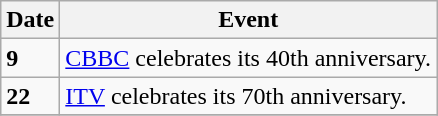<table class="wikitable">
<tr>
<th>Date</th>
<th>Event</th>
</tr>
<tr>
<td><strong>9</strong></td>
<td><a href='#'>CBBC</a> celebrates its 40th anniversary.</td>
</tr>
<tr>
<td><strong>22</strong></td>
<td><a href='#'>ITV</a> celebrates its 70th anniversary.</td>
</tr>
<tr>
</tr>
</table>
